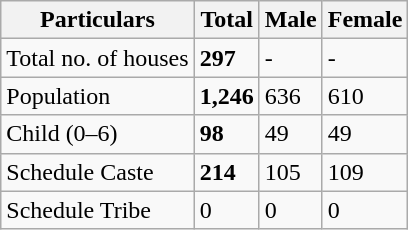<table class="wikitable">
<tr>
<th>Particulars</th>
<th>Total</th>
<th>Male</th>
<th>Female</th>
</tr>
<tr>
<td>Total no. of houses</td>
<td><strong>297</strong></td>
<td>-</td>
<td>-</td>
</tr>
<tr>
<td>Population</td>
<td><strong>1,246</strong></td>
<td>636</td>
<td>610</td>
</tr>
<tr>
<td>Child (0–6)</td>
<td><strong>98</strong></td>
<td>49</td>
<td>49</td>
</tr>
<tr>
<td>Schedule Caste</td>
<td><strong>214</strong></td>
<td>105</td>
<td>109</td>
</tr>
<tr>
<td>Schedule Tribe</td>
<td>0</td>
<td>0</td>
<td>0</td>
</tr>
</table>
